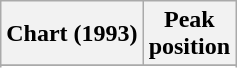<table class="wikitable sortable">
<tr>
<th align="left">Chart (1993)</th>
<th align="center">Peak<br>position</th>
</tr>
<tr>
</tr>
<tr>
</tr>
</table>
